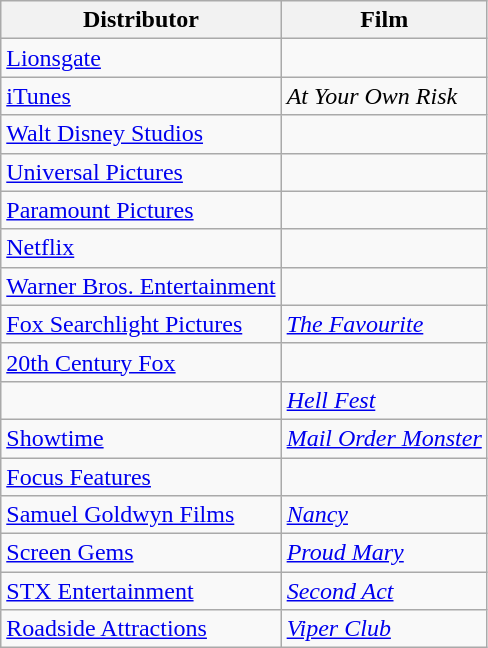<table class="wikitable">
<tr>
<th>Distributor</th>
<th>Film</th>
</tr>
<tr>
<td><a href='#'>Lionsgate</a></td>
<td></td>
</tr>
<tr>
<td><a href='#'>iTunes</a></td>
<td><em>At Your Own Risk</em></td>
</tr>
<tr>
<td><a href='#'>Walt Disney Studios</a></td>
<td></td>
</tr>
<tr>
<td><a href='#'>Universal Pictures</a></td>
<td></td>
</tr>
<tr>
<td><a href='#'>Paramount Pictures</a></td>
<td></td>
</tr>
<tr>
<td><a href='#'>Netflix</a></td>
<td></td>
</tr>
<tr>
<td><a href='#'>Warner Bros. Entertainment</a></td>
<td></td>
</tr>
<tr>
<td><a href='#'>Fox Searchlight Pictures</a></td>
<td><em><a href='#'>The Favourite</a></em></td>
</tr>
<tr>
<td><a href='#'>20th Century Fox</a></td>
<td></td>
</tr>
<tr>
<td></td>
<td><em><a href='#'>Hell Fest</a></em></td>
</tr>
<tr>
<td><a href='#'>Showtime</a></td>
<td><em><a href='#'>Mail Order Monster</a></em></td>
</tr>
<tr>
<td><a href='#'>Focus Features</a></td>
<td></td>
</tr>
<tr>
<td><a href='#'>Samuel Goldwyn Films</a></td>
<td><em><a href='#'>Nancy</a></em></td>
</tr>
<tr>
<td><a href='#'>Screen Gems</a></td>
<td><a href='#'><em>Proud Mary</em></a></td>
</tr>
<tr>
<td><a href='#'>STX Entertainment</a></td>
<td><em><a href='#'>Second Act</a></em></td>
</tr>
<tr>
<td><a href='#'>Roadside Attractions</a></td>
<td><em><a href='#'>Viper Club</a></em></td>
</tr>
</table>
